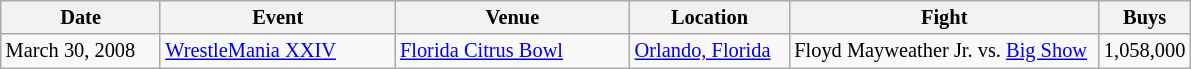<table class="sortable wikitable succession-box" style="font-size:85%;">
<tr>
<th scope="col" width="100">Date</th>
<th scope="col" width="150">Event</th>
<th scope="col" width="150">Venue</th>
<th scope="col" width="100">Location</th>
<th scope="col" width="200">Fight</th>
<th scope="col" width="50">Buys</th>
</tr>
<tr>
<td>March 30, 2008</td>
<td><a href='#'>WrestleMania XXIV</a></td>
<td><a href='#'>Florida Citrus Bowl</a></td>
<td><a href='#'>Orlando, Florida</a></td>
<td>Floyd Mayweather Jr. vs. <a href='#'>Big Show</a></td>
<td>1,058,000</td>
</tr>
</table>
